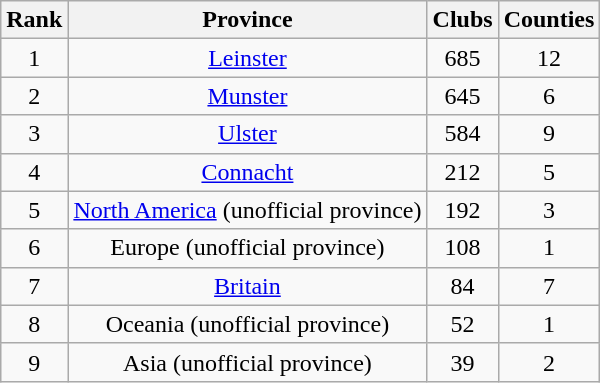<table class="wikitable sortable" style="text-align:center">
<tr>
<th>Rank</th>
<th>Province</th>
<th>Clubs</th>
<th>Counties</th>
</tr>
<tr>
<td>1</td>
<td><a href='#'>Leinster</a></td>
<td>685</td>
<td>12</td>
</tr>
<tr>
<td>2</td>
<td><a href='#'>Munster</a></td>
<td>645</td>
<td>6</td>
</tr>
<tr>
<td>3</td>
<td><a href='#'>Ulster</a></td>
<td>584</td>
<td>9</td>
</tr>
<tr>
<td>4</td>
<td><a href='#'>Connacht</a></td>
<td>212</td>
<td>5</td>
</tr>
<tr>
<td>5</td>
<td><a href='#'>North America</a> (unofficial province)</td>
<td>192</td>
<td>3</td>
</tr>
<tr>
<td>6</td>
<td>Europe (unofficial province)</td>
<td>108</td>
<td>1</td>
</tr>
<tr>
<td>7</td>
<td><a href='#'>Britain</a></td>
<td>84</td>
<td>7</td>
</tr>
<tr>
<td>8</td>
<td>Oceania (unofficial province)</td>
<td>52</td>
<td>1</td>
</tr>
<tr>
<td>9</td>
<td>Asia (unofficial province)</td>
<td>39</td>
<td>2</td>
</tr>
</table>
